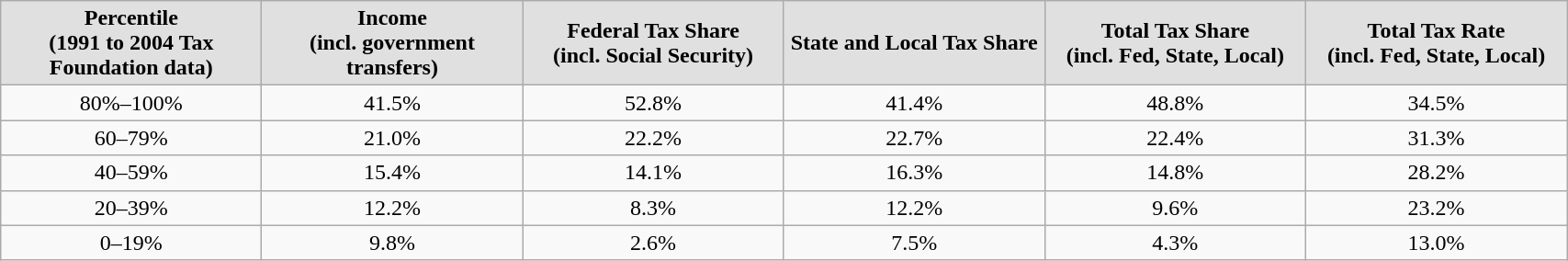<table class=wikitable style="width:90%; text-align:center">
<tr>
<th style="background:#E0E0E0; width:15%">Percentile<br>(1991 to 2004 Tax Foundation data)</th>
<th style="background:#E0E0E0; width:15%">Income<br>(incl. government transfers)</th>
<th style="background:#E0E0E0; width:15%">Federal Tax Share<br>(incl. Social Security)</th>
<th style="background:#E0E0E0; width:15%">State and Local Tax Share</th>
<th style="background:#E0E0E0; width:15%">Total Tax Share<br>(incl. Fed, State, Local)</th>
<th style="background:#E0E0E0; width:15%">Total Tax Rate<br>(incl. Fed, State, Local)</th>
</tr>
<tr>
<td>80%–100%</td>
<td>41.5%</td>
<td>52.8%</td>
<td>41.4%</td>
<td>48.8%</td>
<td>34.5%</td>
</tr>
<tr>
<td>60–79%</td>
<td>21.0%</td>
<td>22.2%</td>
<td>22.7%</td>
<td>22.4%</td>
<td>31.3%</td>
</tr>
<tr>
<td>40–59%</td>
<td>15.4%</td>
<td>14.1%</td>
<td>16.3%</td>
<td>14.8%</td>
<td>28.2%</td>
</tr>
<tr>
<td>20–39%</td>
<td>12.2%</td>
<td>8.3%</td>
<td>12.2%</td>
<td>9.6%</td>
<td>23.2%</td>
</tr>
<tr>
<td>0–19%</td>
<td>9.8%</td>
<td>2.6%</td>
<td>7.5%</td>
<td>4.3%</td>
<td>13.0%</td>
</tr>
</table>
